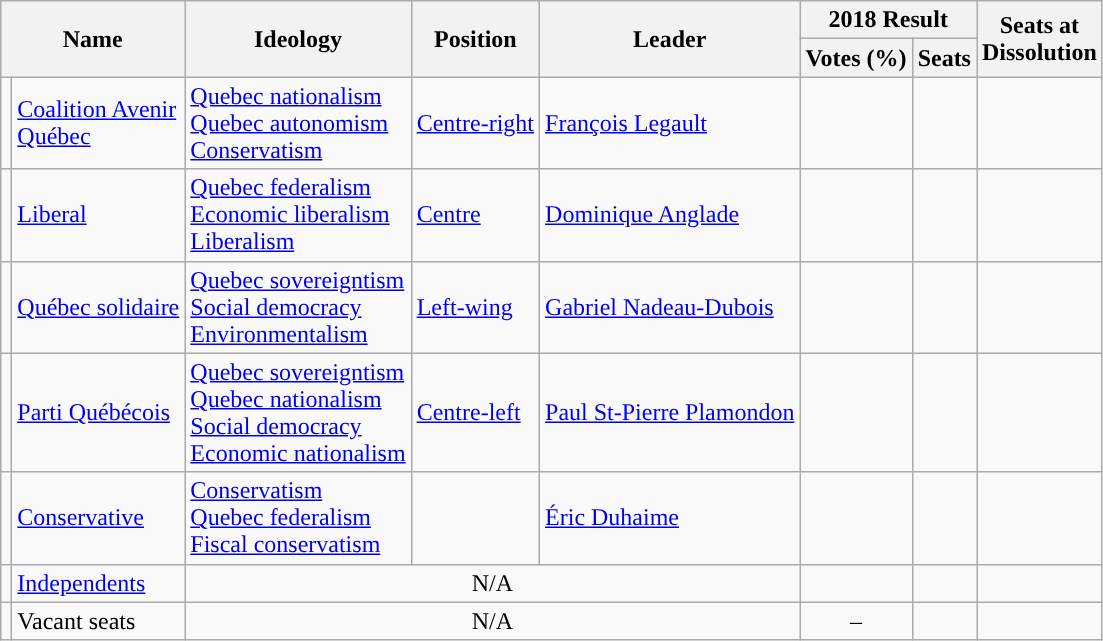<table class="wikitable">
<tr>
<th colspan="2" rowspan="2">Name</th>
<th rowspan="2">Ideology</th>
<th rowspan="2">Position</th>
<th rowspan="2">Leader</th>
<th colspan="2">2018 Result</th>
<th rowspan="2">Seats at<br>Dissolution</th>
</tr>
<tr>
<th>Votes (%)</th>
<th>Seats</th>
</tr>
<tr>
<td style="background:"></td>
<td><a href='#'>Coalition Avenir<br>Québec</a></td>
<td><a href='#'>Quebec nationalism</a><br><a href='#'>Quebec autonomism</a><br><a href='#'>Conservatism</a></td>
<td><a href='#'>Centre-right</a></td>
<td><a href='#'>François Legault</a></td>
<td></td>
<td></td>
<td></td>
</tr>
<tr>
<td style="background:"></td>
<td><a href='#'>Liberal</a></td>
<td><a href='#'>Quebec federalism</a><br><a href='#'>Economic liberalism</a><br><a href='#'>Liberalism</a></td>
<td><a href='#'>Centre</a></td>
<td><a href='#'>Dominique Anglade</a></td>
<td></td>
<td></td>
<td></td>
</tr>
<tr>
<td style="background:"></td>
<td><a href='#'>Québec solidaire</a></td>
<td><a href='#'>Quebec sovereigntism</a><br><a href='#'>Social democracy</a><br><a href='#'>Environmentalism</a></td>
<td><a href='#'>Left-wing</a></td>
<td><a href='#'>Gabriel Nadeau-Dubois</a></td>
<td></td>
<td></td>
<td></td>
</tr>
<tr>
<td style="background:"></td>
<td><a href='#'>Parti Québécois</a></td>
<td><a href='#'>Quebec sovereigntism</a><br><a href='#'>Quebec nationalism</a><br><a href='#'>Social democracy</a><br><a href='#'>Economic nationalism</a></td>
<td><a href='#'>Centre-left</a></td>
<td><a href='#'>Paul St-Pierre Plamondon</a></td>
<td></td>
<td></td>
<td></td>
</tr>
<tr>
<td style="background:"></td>
<td><a href='#'>Conservative</a></td>
<td><a href='#'>Conservatism</a><br><a href='#'>Quebec federalism</a><br><a href='#'>Fiscal conservatism</a></td>
<td></td>
<td><a href='#'>Éric Duhaime</a></td>
<td></td>
<td></td>
<td></td>
</tr>
<tr>
<td style="background:"></td>
<td><a href='#'>Independents</a></td>
<td colspan="3" style="text-align:center;">N/A</td>
<td></td>
<td></td>
<td></td>
</tr>
<tr>
<td></td>
<td>Vacant seats</td>
<td colspan="3" style="text-align:center;">N/A</td>
<td style="text-align:center;">–</td>
<td></td>
<td></td>
</tr>
</table>
